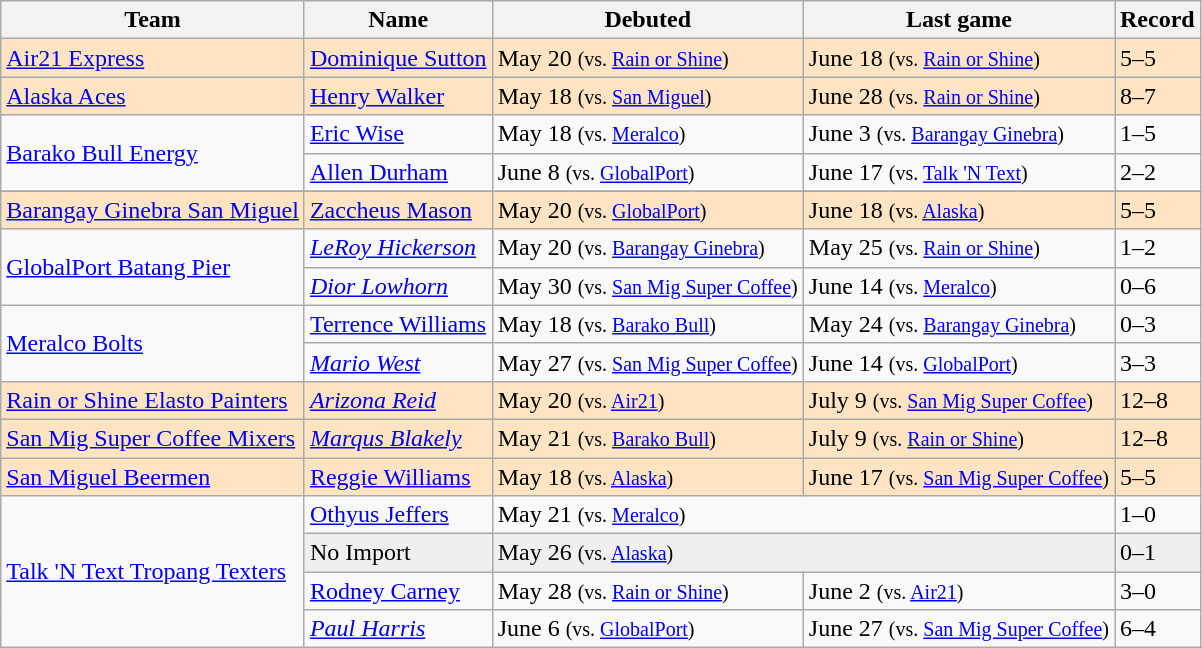<table class="wikitable">
<tr>
<th>Team</th>
<th>Name</th>
<th>Debuted</th>
<th>Last game</th>
<th>Record</th>
</tr>
<tr bgcolor=#FFE4C4>
<td><a href='#'>Air21 Express</a></td>
<td><a href='#'>Dominique Sutton</a></td>
<td>May 20 <small>(vs. <a href='#'>Rain or Shine</a>)</small></td>
<td>June 18 <small>(vs. <a href='#'>Rain or Shine</a>)</small></td>
<td>5–5</td>
</tr>
<tr bgcolor=#FFE4C4>
<td><a href='#'>Alaska Aces</a></td>
<td><a href='#'>Henry Walker</a></td>
<td>May 18 <small>(vs. <a href='#'>San Miguel</a>)</small></td>
<td>June 28 <small>(vs. <a href='#'>Rain or Shine</a>)</small></td>
<td>8–7</td>
</tr>
<tr>
<td rowspan=2><a href='#'>Barako Bull Energy</a></td>
<td><a href='#'>Eric Wise</a></td>
<td>May 18 <small>(vs. <a href='#'>Meralco</a>)</small></td>
<td>June 3 <small>(vs. <a href='#'>Barangay Ginebra</a>)</small></td>
<td>1–5</td>
</tr>
<tr>
<td><a href='#'>Allen Durham</a></td>
<td>June 8 <small>(vs. <a href='#'>GlobalPort</a>)</small></td>
<td>June 17  <small>(vs. <a href='#'>Talk 'N Text</a>)</small></td>
<td>2–2</td>
</tr>
<tr>
</tr>
<tr bgcolor=#FFE4C4>
<td><a href='#'>Barangay Ginebra San Miguel</a></td>
<td><a href='#'>Zaccheus Mason</a></td>
<td>May 20 <small>(vs. <a href='#'>GlobalPort</a>)</small></td>
<td>June 18 <small>(vs. <a href='#'>Alaska</a>)</small></td>
<td>5–5</td>
</tr>
<tr>
<td rowspan=2><a href='#'>GlobalPort Batang Pier</a></td>
<td><em><a href='#'>LeRoy Hickerson</a></em></td>
<td>May 20 <small>(vs. <a href='#'>Barangay Ginebra</a>)</small></td>
<td>May 25 <small>(vs. <a href='#'>Rain or Shine</a>)</small></td>
<td>1–2</td>
</tr>
<tr>
<td><em><a href='#'>Dior Lowhorn</a></em></td>
<td>May 30 <small>(vs. <a href='#'>San Mig Super Coffee</a>)</small></td>
<td>June 14 <small>(vs. <a href='#'>Meralco</a>)</small></td>
<td>0–6</td>
</tr>
<tr>
<td rowspan=2><a href='#'>Meralco Bolts</a></td>
<td><a href='#'>Terrence Williams</a></td>
<td>May 18 <small>(vs. <a href='#'>Barako Bull</a>)</small></td>
<td>May 24 <small>(vs. <a href='#'>Barangay Ginebra</a>)</small></td>
<td>0–3</td>
</tr>
<tr>
<td><em><a href='#'>Mario West</a></em></td>
<td>May 27 <small>(vs. <a href='#'>San Mig Super Coffee</a>)</small></td>
<td>June 14 <small>(vs. <a href='#'>GlobalPort</a>)</small></td>
<td>3–3</td>
</tr>
<tr bgcolor=#FFE4C4>
<td><a href='#'>Rain or Shine Elasto Painters</a></td>
<td><em><a href='#'>Arizona Reid</a></em></td>
<td>May 20 <small>(vs. <a href='#'>Air21</a>)</small></td>
<td>July 9 <small>(vs. <a href='#'>San Mig Super Coffee</a>)</small></td>
<td>12–8</td>
</tr>
<tr bgcolor=#FFE4C4>
<td><a href='#'>San Mig Super Coffee Mixers</a></td>
<td><em><a href='#'>Marqus Blakely</a></em></td>
<td>May 21 <small>(vs. <a href='#'>Barako Bull</a>)</small></td>
<td>July 9 <small>(vs. <a href='#'>Rain or Shine</a>)</small></td>
<td>12–8</td>
</tr>
<tr bgcolor=#FFE4C4>
<td><a href='#'>San Miguel Beermen</a></td>
<td><a href='#'>Reggie Williams</a></td>
<td>May 18 <small>(vs. <a href='#'>Alaska</a>)</small></td>
<td>June 17 <small>(vs. <a href='#'>San Mig Super Coffee</a>)</small></td>
<td>5–5</td>
</tr>
<tr>
<td rowspan=4><a href='#'>Talk 'N Text Tropang Texters</a></td>
<td><a href='#'>Othyus Jeffers</a></td>
<td colspan=2>May 21 <small>(vs. <a href='#'>Meralco</a>)</small></td>
<td>1–0</td>
</tr>
<tr bgcolor=#efefef>
<td>No Import</td>
<td bgcolor=#efefef colspan=2>May 26 <small>(vs. <a href='#'>Alaska</a>)</small></td>
<td>0–1</td>
</tr>
<tr>
<td><a href='#'>Rodney Carney</a></td>
<td>May 28 <small>(vs. <a href='#'>Rain or Shine</a>)</small></td>
<td>June 2 <small>(vs. <a href='#'>Air21</a>)</small></td>
<td>3–0</td>
</tr>
<tr>
<td><em><a href='#'>Paul Harris</a></em></td>
<td>June 6 <small>(vs. <a href='#'>GlobalPort</a>)</small></td>
<td>June 27 <small>(vs. <a href='#'>San Mig Super Coffee</a>)</small></td>
<td>6–4</td>
</tr>
</table>
